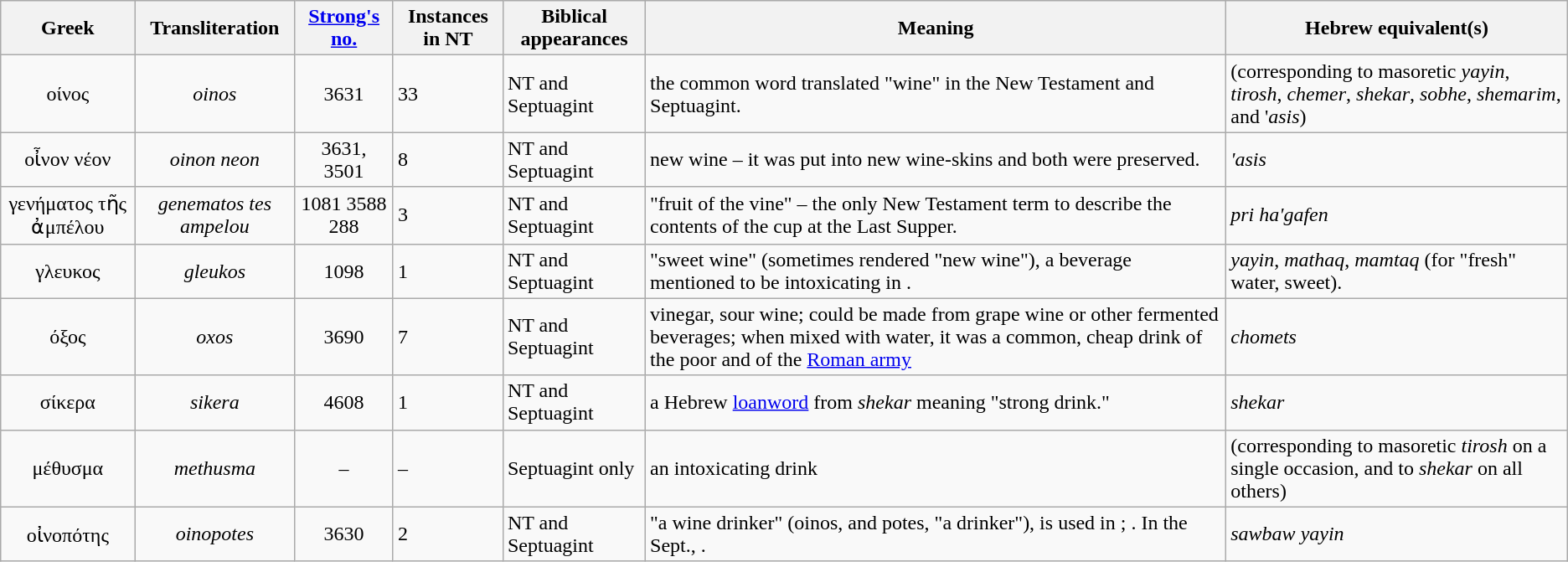<table class="wikitable sticky-header">
<tr>
<th>Greek</th>
<th>Transliteration</th>
<th><a href='#'>Strong's no.</a></th>
<th>Instances in NT</th>
<th>Biblical appearances</th>
<th>Meaning</th>
<th>Hebrew equivalent(s)</th>
</tr>
<tr>
<td style="text-align:center;">οίνος</td>
<td style="text-align:center;"><em>oinos</em></td>
<td style="text-align:center;">3631</td>
<td>33</td>
<td>NT and Septuagint</td>
<td>the common word translated "wine" in the New Testament and Septuagint.</td>
<td>(corresponding to masoretic <em>yayin</em>, <em>tirosh</em>, <em>chemer</em>, <em>shekar</em>, <em>sobhe</em>, <em>shemarim</em>, and '<em>asis</em>)</td>
</tr>
<tr>
<td style="text-align:center;">οἶνον νέον</td>
<td style="text-align:center;"><em>oinon neon</em></td>
<td style="text-align:center;">3631, 3501</td>
<td>8</td>
<td>NT and Septuagint</td>
<td>new wine – it was put into new wine-skins and both were preserved.</td>
<td><em>'asis</em></td>
</tr>
<tr>
<td style="text-align:center;">γενήματος τῆς ἀμπέλου</td>
<td style="text-align:center;"><em>genematos tes ampelou</em></td>
<td style="text-align:center;">1081 3588 288</td>
<td>3</td>
<td>NT and Septuagint</td>
<td>"fruit of the vine" – the only New Testament term to describe the contents of the cup at the Last Supper.</td>
<td><em>pri ha'gafen</em></td>
</tr>
<tr>
<td style="text-align:center;">γλευκος</td>
<td style="text-align:center;"><em>gleukos</em></td>
<td style="text-align:center;">1098</td>
<td>1</td>
<td>NT and Septuagint</td>
<td>"sweet wine" (sometimes rendered "new wine"), a beverage mentioned to be intoxicating in .</td>
<td><em>yayin</em>, <em>mathaq</em>, <em>mamtaq</em> (for "fresh" water, sweet).</td>
</tr>
<tr>
<td style="text-align:center;">όξος</td>
<td style="text-align:center;"><em>oxos</em></td>
<td style="text-align:center;">3690</td>
<td>7</td>
<td>NT and Septuagint</td>
<td>vinegar, sour wine; could be made from grape wine or other fermented beverages; when mixed with water, it was a common, cheap drink of the poor and of the <a href='#'>Roman army</a></td>
<td><em>chomets</em></td>
</tr>
<tr>
<td style="text-align:center;">σίκερα</td>
<td style="text-align:center;"><em>sikera</em></td>
<td style="text-align:center;">4608</td>
<td>1</td>
<td>NT and Septuagint</td>
<td>a Hebrew <a href='#'>loanword</a> from <em>shekar</em> meaning "strong drink."</td>
<td><em>shekar</em></td>
</tr>
<tr>
<td style="text-align:center;">μέθυσμα</td>
<td style="text-align:center;"><em>methusma</em></td>
<td style="text-align:center;">–</td>
<td>–</td>
<td>Septuagint only</td>
<td>an intoxicating drink</td>
<td>(corresponding to masoretic <em>tirosh</em> on a single occasion, and to <em>shekar</em> on all others)</td>
</tr>
<tr>
<td style="text-align:center;">οἰνοπότης</td>
<td style="text-align:center;"><em>oinopotes</em></td>
<td style="text-align:center;">3630</td>
<td>2</td>
<td>NT and Septuagint</td>
<td>"a wine drinker" (oinos, and potes, "a drinker"), is used in ; . In the Sept., .</td>
<td><em>sawbaw yayin</em></td>
</tr>
</table>
